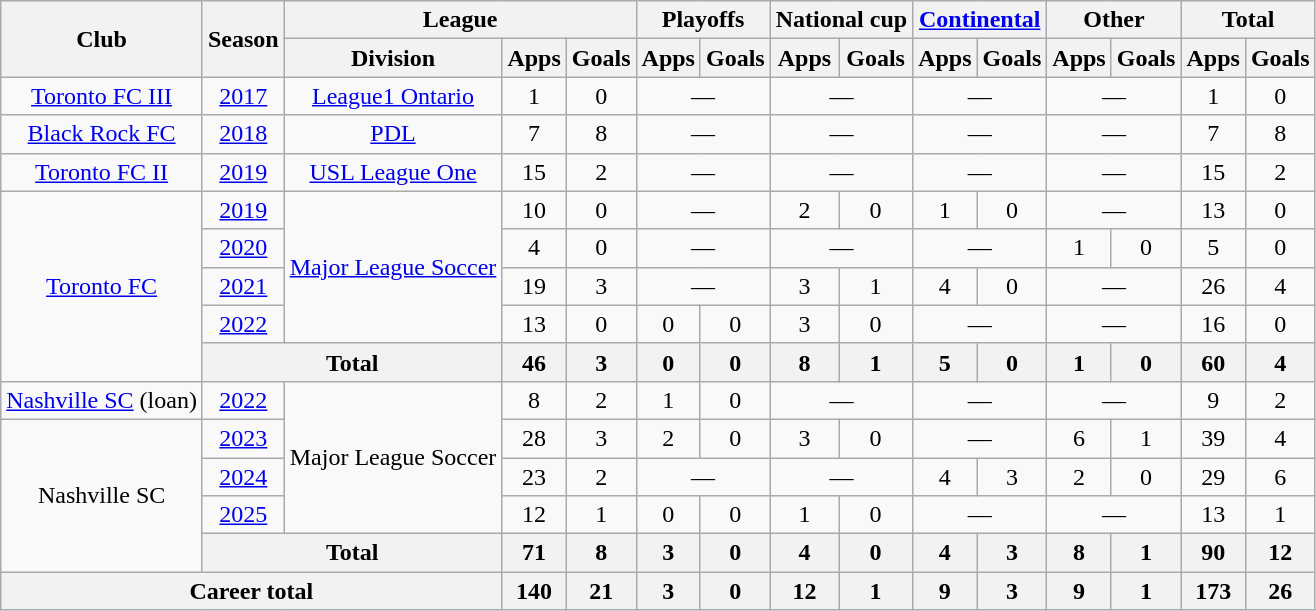<table class="wikitable" style="text-align: center;">
<tr>
<th rowspan="2">Club</th>
<th rowspan="2">Season</th>
<th colspan="3">League</th>
<th colspan="2">Playoffs</th>
<th colspan="2">National cup</th>
<th colspan="2"><a href='#'>Continental</a></th>
<th colspan="2">Other</th>
<th colspan="2">Total</th>
</tr>
<tr>
<th>Division</th>
<th>Apps</th>
<th>Goals</th>
<th>Apps</th>
<th>Goals</th>
<th>Apps</th>
<th>Goals</th>
<th>Apps</th>
<th>Goals</th>
<th>Apps</th>
<th>Goals</th>
<th>Apps</th>
<th>Goals</th>
</tr>
<tr>
<td><a href='#'>Toronto FC III</a></td>
<td><a href='#'>2017</a></td>
<td><a href='#'>League1 Ontario</a></td>
<td>1</td>
<td>0</td>
<td colspan="2">—</td>
<td colspan="2">—</td>
<td colspan="2">—</td>
<td colspan="2">—</td>
<td>1</td>
<td>0</td>
</tr>
<tr>
<td><a href='#'>Black Rock FC</a></td>
<td><a href='#'>2018</a></td>
<td><a href='#'>PDL</a></td>
<td>7</td>
<td>8</td>
<td colspan="2">—</td>
<td colspan="2">—</td>
<td colspan="2">—</td>
<td colspan="2">—</td>
<td>7</td>
<td>8</td>
</tr>
<tr>
<td><a href='#'>Toronto FC II</a></td>
<td><a href='#'>2019</a></td>
<td><a href='#'>USL League One</a></td>
<td>15</td>
<td>2</td>
<td colspan="2">—</td>
<td colspan="2">—</td>
<td colspan="2">—</td>
<td colspan="2">—</td>
<td>15</td>
<td>2</td>
</tr>
<tr>
<td rowspan="5"><a href='#'>Toronto FC</a></td>
<td><a href='#'>2019</a></td>
<td rowspan="4"><a href='#'>Major League Soccer</a></td>
<td>10</td>
<td>0</td>
<td colspan="2">—</td>
<td>2</td>
<td>0</td>
<td>1</td>
<td>0</td>
<td colspan="2">—</td>
<td>13</td>
<td>0</td>
</tr>
<tr>
<td><a href='#'>2020</a></td>
<td>4</td>
<td>0</td>
<td colspan="2">—</td>
<td colspan="2">—</td>
<td colspan="2">—</td>
<td>1</td>
<td>0</td>
<td>5</td>
<td>0</td>
</tr>
<tr>
<td><a href='#'>2021</a></td>
<td>19</td>
<td>3</td>
<td colspan="2">—</td>
<td>3</td>
<td>1</td>
<td>4</td>
<td>0</td>
<td colspan="2">—</td>
<td>26</td>
<td>4</td>
</tr>
<tr>
<td><a href='#'>2022</a></td>
<td>13</td>
<td>0</td>
<td>0</td>
<td>0</td>
<td>3</td>
<td>0</td>
<td colspan="2">—</td>
<td colspan="2">—</td>
<td>16</td>
<td>0</td>
</tr>
<tr>
<th colspan="2">Total</th>
<th>46</th>
<th>3</th>
<th>0</th>
<th>0</th>
<th>8</th>
<th>1</th>
<th>5</th>
<th>0</th>
<th>1</th>
<th>0</th>
<th>60</th>
<th>4</th>
</tr>
<tr>
<td><a href='#'>Nashville SC</a> (loan)</td>
<td><a href='#'>2022</a></td>
<td rowspan="4">Major League Soccer</td>
<td>8</td>
<td>2</td>
<td>1</td>
<td>0</td>
<td colspan="2">—</td>
<td colspan="2">—</td>
<td colspan="2">—</td>
<td>9</td>
<td>2</td>
</tr>
<tr>
<td rowspan="4">Nashville SC</td>
<td><a href='#'>2023</a></td>
<td>28</td>
<td>3</td>
<td>2</td>
<td>0</td>
<td>3</td>
<td>0</td>
<td colspan="2">—</td>
<td>6</td>
<td>1</td>
<td>39</td>
<td>4</td>
</tr>
<tr>
<td><a href='#'>2024</a></td>
<td>23</td>
<td>2</td>
<td colspan="2">—</td>
<td colspan="2">—</td>
<td>4</td>
<td>3</td>
<td>2</td>
<td>0</td>
<td>29</td>
<td>6</td>
</tr>
<tr>
<td><a href='#'>2025</a></td>
<td>12</td>
<td>1</td>
<td>0</td>
<td>0</td>
<td>1</td>
<td>0</td>
<td colspan="2">—</td>
<td colspan="2">—</td>
<td>13</td>
<td>1</td>
</tr>
<tr>
<th colspan="2">Total</th>
<th>71</th>
<th>8</th>
<th>3</th>
<th>0</th>
<th>4</th>
<th>0</th>
<th>4</th>
<th>3</th>
<th>8</th>
<th>1</th>
<th>90</th>
<th>12</th>
</tr>
<tr>
<th colspan="3">Career total</th>
<th>140</th>
<th>21</th>
<th>3</th>
<th>0</th>
<th>12</th>
<th>1</th>
<th>9</th>
<th>3</th>
<th>9</th>
<th>1</th>
<th>173</th>
<th>26</th>
</tr>
</table>
